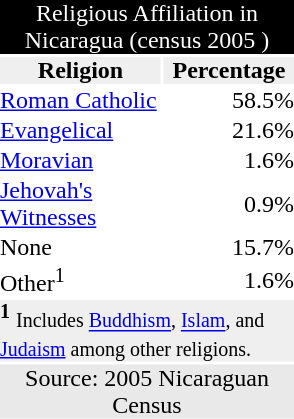<table class="toc" cellpadding=0 cellspacing=2 width=200px style="float:right; margin: 0.5em 0.5em 0.5em 1em; padding: 0.5e text-align:left;clear:all; margin-left:3px; font-size:100%">
<tr>
<td colspan=2 style="background:#black; color:white;" align=center bgcolor="black">Religious Affiliation in Nicaragua (census 2005 )</td>
</tr>
<tr>
<th style="background:#efefef;" align=center>Religion</th>
<th style="background:#efefef;" align=center>Percentage</th>
</tr>
<tr>
<td><a href='#'>Roman Catholic</a></td>
<td align=right>58.5%</td>
</tr>
<tr>
<td><a href='#'>Evangelical</a></td>
<td align=right>21.6%</td>
</tr>
<tr>
<td><a href='#'>Moravian</a></td>
<td align=right>1.6%</td>
</tr>
<tr>
<td><a href='#'>Jehovah's Witnesses</a></td>
<td align=right>0.9%</td>
</tr>
<tr>
<td>None</td>
<td align=right>15.7%</td>
</tr>
<tr>
<td>Other<sup>1</sup></td>
<td align=right>1.6%</td>
</tr>
<tr>
<td colspan=2 style="background:#efefef;" align=left><sup><strong>1</strong></sup> <small>Includes <a href='#'>Buddhism</a>, <a href='#'>Islam</a>, and <a href='#'>Judaism</a> among other religions.</small></td>
</tr>
<tr>
<td colspan=2 style="background:#e9e9e9;" align=center>Source: 2005 Nicaraguan Census</td>
</tr>
<tr>
</tr>
</table>
